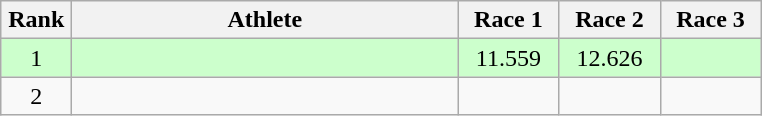<table class=wikitable style="text-align:center">
<tr>
<th width=40>Rank</th>
<th width=250>Athlete</th>
<th width=60>Race 1</th>
<th width=60>Race 2</th>
<th width=60>Race 3</th>
</tr>
<tr bgcolor=ccffcc>
<td>1</td>
<td align=left></td>
<td>11.559</td>
<td>12.626</td>
<td></td>
</tr>
<tr>
<td>2</td>
<td align=left></td>
<td></td>
<td></td>
<td></td>
</tr>
</table>
